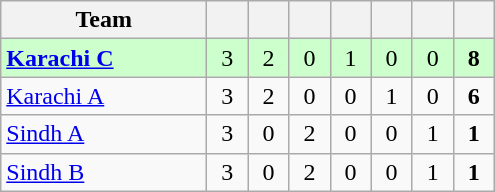<table class="wikitable sortable" style="text-align:center";"font-size:95%">
<tr>
<th style="width:130px;">Team</th>
<th style="width:20px;"></th>
<th style="width:20px;"></th>
<th style="width:20px;"></th>
<th style="width:20px;"></th>
<th style="width:20px;"></th>
<th style="width:20px;"></th>
<th style="width:20px;"></th>
</tr>
<tr bgcolor="#ccffcc">
<td style="text-align:left"><strong><a href='#'>Karachi C</a></strong></td>
<td>3</td>
<td>2</td>
<td>0</td>
<td>1</td>
<td>0</td>
<td>0</td>
<td><strong>8</strong></td>
</tr>
<tr bgcolor=>
<td style="text-align:left"><a href='#'>Karachi A</a></td>
<td>3</td>
<td>2</td>
<td>0</td>
<td>0</td>
<td>1</td>
<td>0</td>
<td><strong>6</strong></td>
</tr>
<tr bgcolor=>
<td style="text-align:left"><a href='#'>Sindh A</a></td>
<td>3</td>
<td>0</td>
<td>2</td>
<td>0</td>
<td>0</td>
<td>1</td>
<td><strong>1</strong></td>
</tr>
<tr bgcolor=>
<td style="text-align:left"><a href='#'>Sindh B</a></td>
<td>3</td>
<td>0</td>
<td>2</td>
<td>0</td>
<td>0</td>
<td>1</td>
<td><strong>1</strong></td>
</tr>
</table>
